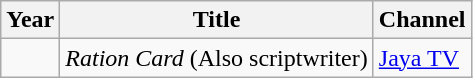<table class="wikitable sortable">
<tr>
<th>Year</th>
<th>Title</th>
<th>Channel</th>
</tr>
<tr>
<td></td>
<td><em>Ration Card</em> (Also scriptwriter)</td>
<td><a href='#'>Jaya TV</a></td>
</tr>
</table>
